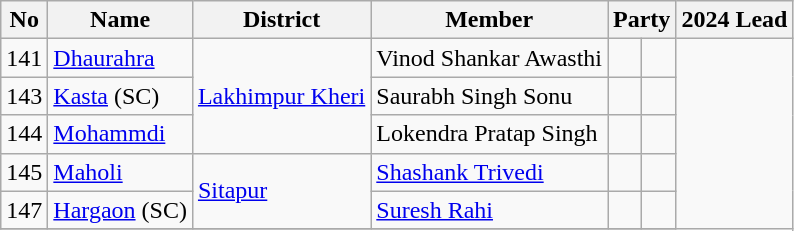<table class="wikitable sortable">
<tr>
<th>No</th>
<th>Name</th>
<th>District</th>
<th>Member</th>
<th colspan="2">Party</th>
<th colspan="2">2024 Lead</th>
</tr>
<tr>
<td>141</td>
<td><a href='#'>Dhaurahra</a></td>
<td rowspan="3"><a href='#'>Lakhimpur Kheri</a></td>
<td>Vinod Shankar Awasthi</td>
<td></td>
<td></td>
</tr>
<tr>
<td>143</td>
<td><a href='#'>Kasta</a> (SC)</td>
<td>Saurabh Singh Sonu</td>
<td></td>
<td></td>
</tr>
<tr>
<td>144</td>
<td><a href='#'>Mohammdi</a></td>
<td>Lokendra Pratap Singh</td>
<td></td>
<td></td>
</tr>
<tr>
<td>145</td>
<td><a href='#'>Maholi</a></td>
<td rowspan="2"><a href='#'>Sitapur</a></td>
<td><a href='#'>Shashank Trivedi</a></td>
<td></td>
<td></td>
</tr>
<tr>
<td>147</td>
<td><a href='#'>Hargaon</a> (SC)</td>
<td><a href='#'>Suresh Rahi</a></td>
<td></td>
<td></td>
</tr>
<tr>
</tr>
</table>
